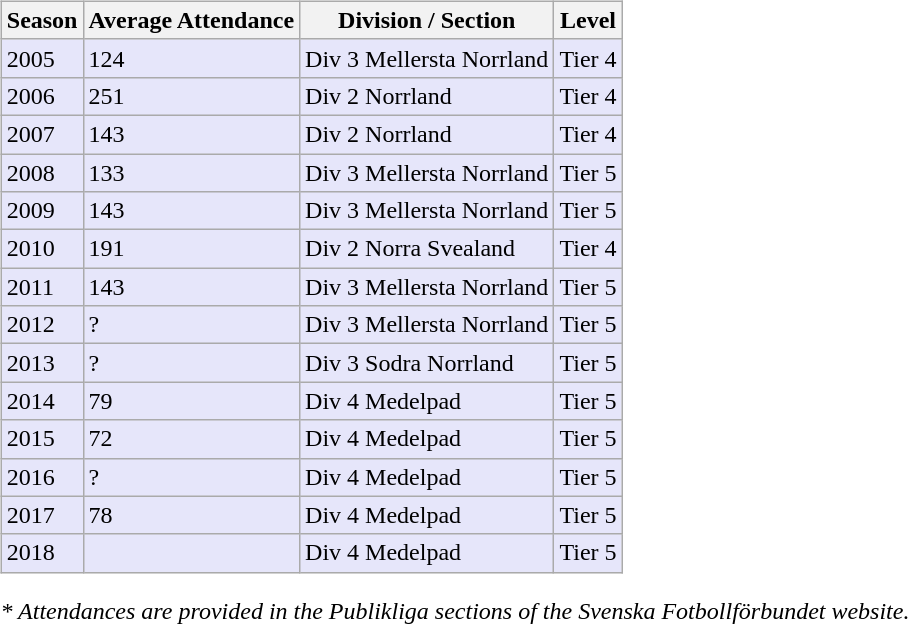<table>
<tr>
<td valign="top" width=0%><br><table class="wikitable">
<tr style="background:#f0f6fa;">
<th><strong>Season</strong></th>
<th><strong>Average Attendance</strong></th>
<th><strong>Division / Section</strong></th>
<th><strong>Level</strong></th>
</tr>
<tr>
<td style="background:#E6E6FA;">2005</td>
<td style="background:#E6E6FA;">124</td>
<td style="background:#E6E6FA;">Div 3 Mellersta Norrland</td>
<td style="background:#E6E6FA;">Tier 4</td>
</tr>
<tr>
<td style="background:#E6E6FA;">2006</td>
<td style="background:#E6E6FA;">251</td>
<td style="background:#E6E6FA;">Div 2 Norrland</td>
<td style="background:#E6E6FA;">Tier 4</td>
</tr>
<tr>
<td style="background:#E6E6FA;">2007</td>
<td style="background:#E6E6FA;">143</td>
<td style="background:#E6E6FA;">Div 2 Norrland</td>
<td style="background:#E6E6FA;">Tier 4</td>
</tr>
<tr>
<td style="background:#E6E6FA;">2008</td>
<td style="background:#E6E6FA;">133</td>
<td style="background:#E6E6FA;">Div 3 Mellersta Norrland</td>
<td style="background:#E6E6FA;">Tier 5</td>
</tr>
<tr>
<td style="background:#E6E6FA;">2009</td>
<td style="background:#E6E6FA;">143</td>
<td style="background:#E6E6FA;">Div 3 Mellersta Norrland</td>
<td style="background:#E6E6FA;">Tier 5</td>
</tr>
<tr>
<td style="background:#E6E6FA;">2010</td>
<td style="background:#E6E6FA;">191</td>
<td style="background:#E6E6FA;">Div 2 Norra Svealand</td>
<td style="background:#E6E6FA;">Tier 4</td>
</tr>
<tr>
<td style="background:#E6E6FA;">2011</td>
<td style="background:#E6E6FA;">143</td>
<td style="background:#E6E6FA;">Div 3 Mellersta Norrland</td>
<td style="background:#E6E6FA;">Tier 5</td>
</tr>
<tr>
<td style="background:#E6E6FA;">2012</td>
<td style="background:#E6E6FA;">?</td>
<td style="background:#E6E6FA;">Div 3 Mellersta Norrland</td>
<td style="background:#E6E6FA;">Tier 5</td>
</tr>
<tr>
<td style="background:#E6E6FA;">2013</td>
<td style="background:#E6E6FA;">?</td>
<td style="background:#E6E6FA;">Div 3 Sodra Norrland</td>
<td style="background:#E6E6FA;">Tier 5</td>
</tr>
<tr>
<td style="background:#E6E6FA;">2014</td>
<td style="background:#E6E6FA;">79</td>
<td style="background:#E6E6FA;">Div 4 Medelpad</td>
<td style="background:#E6E6FA;">Tier 5</td>
</tr>
<tr>
<td style="background:#E6E6FA;">2015</td>
<td style="background:#E6E6FA;">72</td>
<td style="background:#E6E6FA;">Div 4 Medelpad</td>
<td style="background:#E6E6FA;">Tier 5</td>
</tr>
<tr>
<td style="background:#E6E6FA;">2016</td>
<td style="background:#E6E6FA;">?</td>
<td style="background:#E6E6FA;">Div 4 Medelpad</td>
<td style="background:#E6E6FA;">Tier 5</td>
</tr>
<tr>
<td style="background:#E6E6FA;">2017</td>
<td style="background:#E6E6FA;">78</td>
<td style="background:#E6E6FA;">Div 4 Medelpad</td>
<td style="background:#E6E6FA;">Tier 5</td>
</tr>
<tr>
<td style="background:#E6E6FA;">2018</td>
<td style="background:#E6E6FA;"></td>
<td style="background:#E6E6FA;">Div 4 Medelpad</td>
<td style="background:#E6E6FA;">Tier 5</td>
</tr>
</table>
<em>* Attendances are provided in the Publikliga sections of the Svenska Fotbollförbundet website.</em></td>
</tr>
</table>
